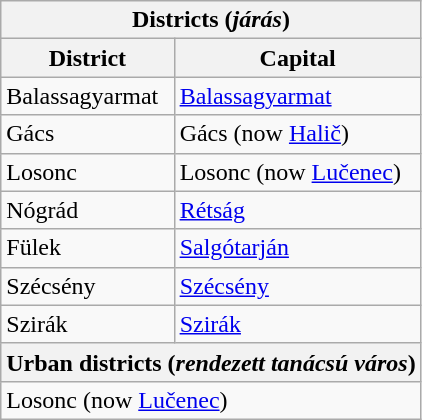<table class="wikitable">
<tr>
<th colspan=2>Districts (<em>járás</em>)</th>
</tr>
<tr>
<th>District</th>
<th>Capital</th>
</tr>
<tr>
<td> Balassagyarmat</td>
<td><a href='#'>Balassagyarmat</a></td>
</tr>
<tr>
<td> Gács</td>
<td>Gács (now <a href='#'>Halič</a>)</td>
</tr>
<tr>
<td> Losonc</td>
<td>Losonc (now <a href='#'>Lučenec</a>)</td>
</tr>
<tr>
<td> Nógrád</td>
<td><a href='#'>Rétság</a></td>
</tr>
<tr>
<td> Fülek</td>
<td><a href='#'>Salgótarján</a></td>
</tr>
<tr>
<td> Szécsény</td>
<td><a href='#'>Szécsény</a></td>
</tr>
<tr>
<td> Szirák</td>
<td><a href='#'>Szirák</a></td>
</tr>
<tr>
<th colspan=2>Urban districts (<em>rendezett tanácsú város</em>)</th>
</tr>
<tr>
<td colspan=2> Losonc (now <a href='#'>Lučenec</a>)</td>
</tr>
</table>
